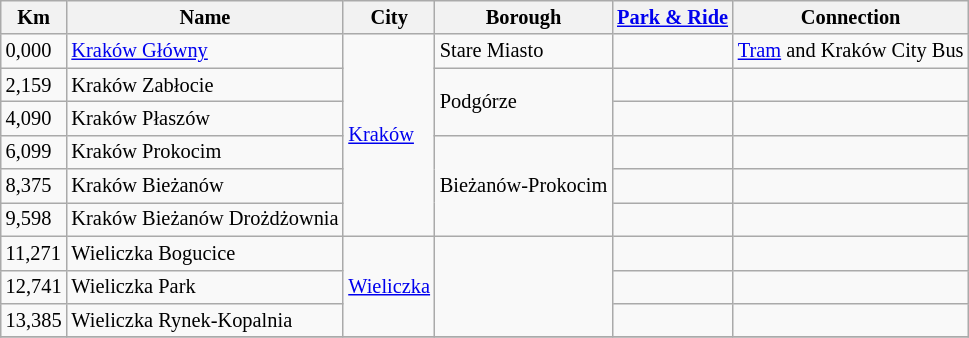<table class="wikitable" style="font-size:85%;">
<tr>
<th>Km</th>
<th>Name</th>
<th>City</th>
<th>Borough</th>
<th><a href='#'>Park & Ride</a></th>
<th>Connection</th>
</tr>
<tr>
<td>0,000</td>
<td><a href='#'>Kraków Główny</a></td>
<td rowspan = 6><a href='#'>Kraków</a></td>
<td rowspan = 1>Stare Miasto</td>
<td></td>
<td><a href='#'>Tram</a> and Kraków City Bus</td>
</tr>
<tr>
<td>2,159</td>
<td>Kraków Zabłocie</td>
<td rowspan = 2>Podgórze</td>
<td></td>
<td></td>
</tr>
<tr>
<td>4,090</td>
<td>Kraków Płaszów</td>
<td></td>
<td></td>
</tr>
<tr>
<td>6,099</td>
<td>Kraków Prokocim</td>
<td rowspan = 3>Bieżanów-Prokocim</td>
<td></td>
<td></td>
</tr>
<tr>
<td>8,375</td>
<td>Kraków Bieżanów</td>
<td></td>
<td></td>
</tr>
<tr>
<td>9,598</td>
<td>Kraków Bieżanów Drożdżownia</td>
<td></td>
<td></td>
</tr>
<tr>
<td>11,271</td>
<td>Wieliczka Bogucice</td>
<td rowspan = 3><a href='#'>Wieliczka</a></td>
<td rowspan = 3></td>
<td></td>
<td></td>
</tr>
<tr>
<td>12,741</td>
<td>Wieliczka Park</td>
<td></td>
<td></td>
</tr>
<tr>
<td>13,385</td>
<td>Wieliczka Rynek-Kopalnia</td>
<td></td>
<td></td>
</tr>
<tr>
</tr>
</table>
